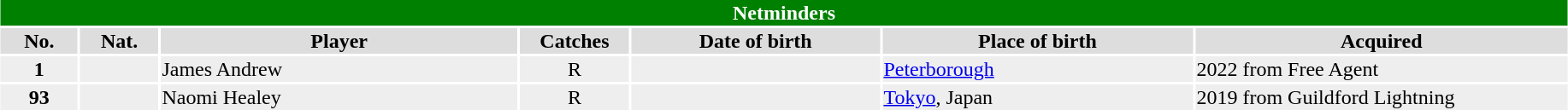<table class="toccolours"  style="width:97%; clear:both; margin:1.5em auto; text-align:center;">
<tr>
<th colspan="11" style="background:green; color:white;">Netminders</th>
</tr>
<tr style="background:#ddd;">
<th width=5%>No.</th>
<th width=5%>Nat.</th>
<th !width=22%>Player</th>
<th width=7%>Catches</th>
<th width=16%>Date of birth</th>
<th width=20%>Place of birth</th>
<th width=24%>Acquired</th>
</tr>
<tr style="background:#eee;">
<td><strong>1</strong></td>
<td></td>
<td align=left>James Andrew</td>
<td>R</td>
<td align=left></td>
<td align=left><a href='#'>Peterborough</a></td>
<td align=left>2022 from Free Agent</td>
</tr>
<tr style="background:#eee;">
<td><strong>93</strong></td>
<td></td>
<td align=left>Naomi Healey</td>
<td>R</td>
<td align=left></td>
<td align=left><a href='#'>Tokyo</a>, Japan</td>
<td align=left>2019 from Guildford Lightning</td>
</tr>
<tr style="background:#eee;">
</tr>
</table>
